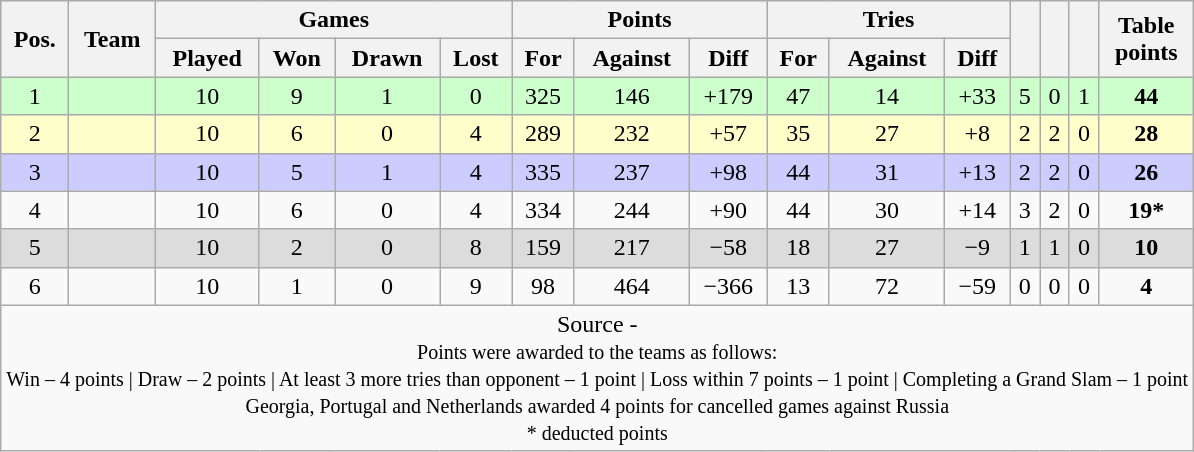<table class="wikitable" style="text-align:center">
<tr>
<th rowspan="2">Pos.</th>
<th rowspan="2">Team</th>
<th colspan="4">Games</th>
<th colspan="3">Points</th>
<th colspan="3">Tries</th>
<th rowspan="2"></th>
<th rowspan="2"></th>
<th rowspan="2"></th>
<th rowspan="2">Table<br>points</th>
</tr>
<tr>
<th>Played</th>
<th>Won</th>
<th>Drawn</th>
<th>Lost</th>
<th>For</th>
<th>Against</th>
<th>Diff</th>
<th>For</th>
<th>Against</th>
<th>Diff</th>
</tr>
<tr bgcolor=#CCFFCC>
<td>1</td>
<td style="text-align:left"></td>
<td>10</td>
<td>9</td>
<td>1</td>
<td>0</td>
<td>325</td>
<td>146</td>
<td>+179</td>
<td>47</td>
<td>14</td>
<td>+33</td>
<td>5</td>
<td>0</td>
<td>1</td>
<td><strong>44</strong></td>
</tr>
<tr bgcolor=#FFFFCC>
<td>2</td>
<td style="text-align:left"></td>
<td>10</td>
<td>6</td>
<td>0</td>
<td>4</td>
<td>289</td>
<td>232</td>
<td>+57</td>
<td>35</td>
<td>27</td>
<td>+8</td>
<td>2</td>
<td>2</td>
<td>0</td>
<td><strong>28</strong></td>
</tr>
<tr bgcolor=#CCCCFF>
<td>3</td>
<td style="text-align:left"></td>
<td>10</td>
<td>5</td>
<td>1</td>
<td>4</td>
<td>335</td>
<td>237</td>
<td>+98</td>
<td>44</td>
<td>31</td>
<td>+13</td>
<td>2</td>
<td>2</td>
<td>0</td>
<td><strong>26</strong></td>
</tr>
<tr>
<td>4</td>
<td style="text-align:left"></td>
<td>10</td>
<td>6</td>
<td>0</td>
<td>4</td>
<td>334</td>
<td>244</td>
<td>+90</td>
<td>44</td>
<td>30</td>
<td>+14</td>
<td>3</td>
<td>2</td>
<td>0</td>
<td><strong>19*</strong></td>
</tr>
<tr bgcolor="#DCDCDC">
<td>5</td>
<td style="text-align:left"></td>
<td>10</td>
<td>2</td>
<td>0</td>
<td>8</td>
<td>159</td>
<td>217</td>
<td>−58</td>
<td>18</td>
<td>27</td>
<td>−9</td>
<td>1</td>
<td>1</td>
<td>0</td>
<td><strong>10</strong></td>
</tr>
<tr>
<td>6</td>
<td style="text-align:left"></td>
<td>10</td>
<td>1</td>
<td>0</td>
<td>9</td>
<td>98</td>
<td>464</td>
<td>−366</td>
<td>13</td>
<td>72</td>
<td>−59</td>
<td>0</td>
<td>0</td>
<td>0</td>
<td><strong>4</strong></td>
</tr>
<tr>
<td colspan="100%" style="text-align:center">Source - <br><small>Points were awarded to the teams as follows:<br>Win – 4 points | Draw – 2 points | At least 3 more tries than opponent – 1 point | Loss within 7 points – 1 point | Completing a Grand Slam – 1 point<br> Georgia, Portugal and Netherlands awarded 4 points for cancelled games against Russia<br>* deducted points</small></td>
</tr>
</table>
